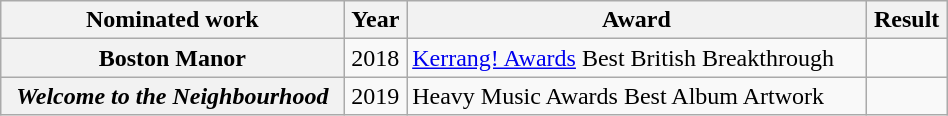<table class="wikitable plainrowheaders" style="width:50%;">
<tr>
<th>Nominated work</th>
<th>Year</th>
<th>Award</th>
<th>Result</th>
</tr>
<tr>
<th scope="row">Boston Manor</th>
<td style="text-align:center;">2018</td>
<td><a href='#'>Kerrang! Awards</a> Best British Breakthrough</td>
<td></td>
</tr>
<tr>
<th scope="row"><em>Welcome to the Neighbourhood</em></th>
<td style="text-align:center;">2019</td>
<td>Heavy Music Awards Best Album Artwork</td>
<td></td>
</tr>
</table>
